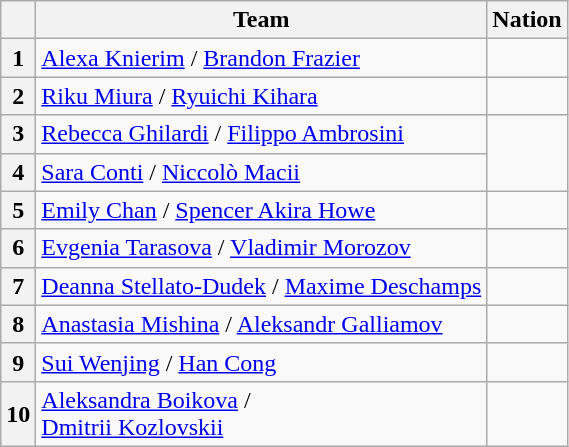<table class="wikitable sortable" style="text-align: left">
<tr>
<th scope="col"></th>
<th scope="col">Team</th>
<th scope="col">Nation</th>
</tr>
<tr>
<th scope="row">1</th>
<td><a href='#'>Alexa Knierim</a> / <a href='#'>Brandon Frazier</a></td>
<td></td>
</tr>
<tr>
<th scope="row">2</th>
<td><a href='#'>Riku Miura</a> / <a href='#'>Ryuichi Kihara</a></td>
<td></td>
</tr>
<tr>
<th scope="row">3</th>
<td><a href='#'>Rebecca Ghilardi</a> / <a href='#'>Filippo Ambrosini</a></td>
<td rowspan="2"></td>
</tr>
<tr>
<th scope="row">4</th>
<td><a href='#'>Sara Conti</a> / <a href='#'>Niccolò Macii</a></td>
</tr>
<tr>
<th scope="row">5</th>
<td><a href='#'>Emily Chan</a> / <a href='#'>Spencer Akira Howe</a></td>
<td></td>
</tr>
<tr>
<th scope="row">6</th>
<td><a href='#'>Evgenia Tarasova</a> / <a href='#'>Vladimir Morozov</a></td>
<td></td>
</tr>
<tr>
<th scope="row">7</th>
<td><a href='#'>Deanna Stellato-Dudek</a> / <a href='#'>Maxime Deschamps</a></td>
<td></td>
</tr>
<tr>
<th scope="row">8</th>
<td><a href='#'>Anastasia Mishina</a> / <a href='#'>Aleksandr Galliamov</a></td>
<td></td>
</tr>
<tr>
<th scope="row">9</th>
<td><a href='#'>Sui Wenjing</a> / <a href='#'>Han Cong</a></td>
<td></td>
</tr>
<tr>
<th scope="row">10</th>
<td><a href='#'>Aleksandra Boikova</a> /<br> <a href='#'>Dmitrii Kozlovskii</a></td>
<td></td>
</tr>
</table>
